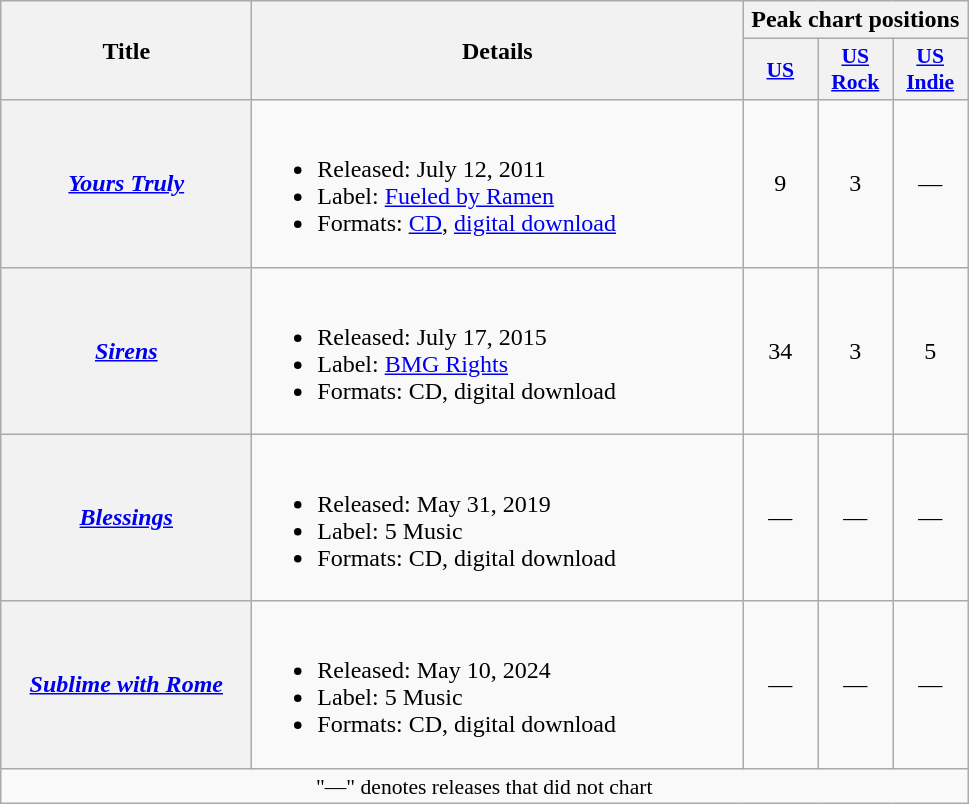<table class="wikitable plainrowheaders" style="text-align:center;" border="1">
<tr>
<th scope="col" rowspan="2" style="width:10em;">Title</th>
<th scope="col" rowspan="2" style="width:20em;">Details</th>
<th scope="col" colspan="3">Peak chart positions</th>
</tr>
<tr>
<th scope="col" style="width:3em;font-size:90%;"><a href='#'>US</a><br></th>
<th scope="col" style="width:3em;font-size:90%;"><a href='#'>US<br>Rock</a><br></th>
<th scope="col" style="width:3em;font-size:90%;"><a href='#'>US<br> Indie</a><br></th>
</tr>
<tr>
<th scope="row"><em><a href='#'>Yours Truly</a></em></th>
<td style="text-align:left;"><br><ul><li>Released: July 12, 2011</li><li>Label: <a href='#'>Fueled by Ramen</a></li><li>Formats: <a href='#'>CD</a>, <a href='#'>digital download</a></li></ul></td>
<td>9</td>
<td>3</td>
<td>—</td>
</tr>
<tr>
<th scope="row"><em><a href='#'>Sirens</a></em></th>
<td style="text-align:left;"><br><ul><li>Released: July 17, 2015</li><li>Label: <a href='#'>BMG Rights</a></li><li>Formats: CD, digital download</li></ul></td>
<td>34</td>
<td>3</td>
<td>5</td>
</tr>
<tr>
<th scope="row"><em><a href='#'>Blessings</a></em></th>
<td style="text-align:left;"><br><ul><li>Released:  May 31, 2019</li><li>Label: 5 Music</li><li>Formats: CD, digital download</li></ul></td>
<td>—</td>
<td>—</td>
<td>—</td>
</tr>
<tr>
<th scope="row"><em><a href='#'>Sublime with Rome</a></em></th>
<td style="text-align:left;"><br><ul><li>Released:  May 10, 2024</li><li>Label: 5 Music</li><li>Formats: CD, digital download</li></ul></td>
<td>—</td>
<td>—</td>
<td>—</td>
</tr>
<tr>
<td colspan="14" style="font-size:90%">"—" denotes releases that did not chart</td>
</tr>
</table>
